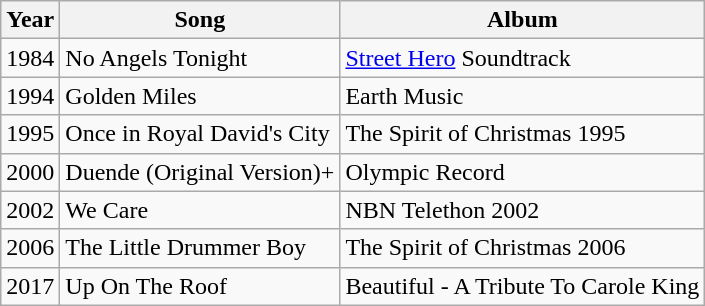<table class="wikitable">
<tr>
<th>Year</th>
<th>Song</th>
<th>Album</th>
</tr>
<tr>
<td>1984</td>
<td>No Angels Tonight</td>
<td><a href='#'>Street Hero</a> Soundtrack</td>
</tr>
<tr>
<td>1994</td>
<td>Golden Miles</td>
<td>Earth Music</td>
</tr>
<tr>
<td>1995</td>
<td>Once in Royal David's City</td>
<td>The Spirit of Christmas 1995</td>
</tr>
<tr>
<td>2000</td>
<td>Duende (Original Version)+</td>
<td>Olympic Record</td>
</tr>
<tr>
<td>2002</td>
<td>We Care</td>
<td>NBN Telethon 2002<br></td>
</tr>
<tr>
<td>2006</td>
<td>The Little Drummer Boy</td>
<td>The Spirit of Christmas 2006<br></td>
</tr>
<tr>
<td>2017</td>
<td>Up On The Roof</td>
<td>Beautiful - A Tribute To Carole King<br></td>
</tr>
</table>
